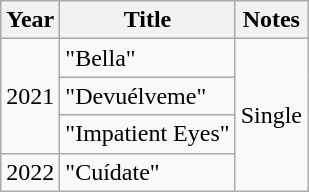<table class="wikitable">
<tr>
<th>Year</th>
<th>Title</th>
<th>Notes</th>
</tr>
<tr>
<td rowspan="3">2021</td>
<td>"Bella"</td>
<td rowspan="4">Single</td>
</tr>
<tr>
<td>"Devuélveme"</td>
</tr>
<tr>
<td>"Impatient Eyes"</td>
</tr>
<tr>
<td>2022</td>
<td>"Cuídate"</td>
</tr>
</table>
